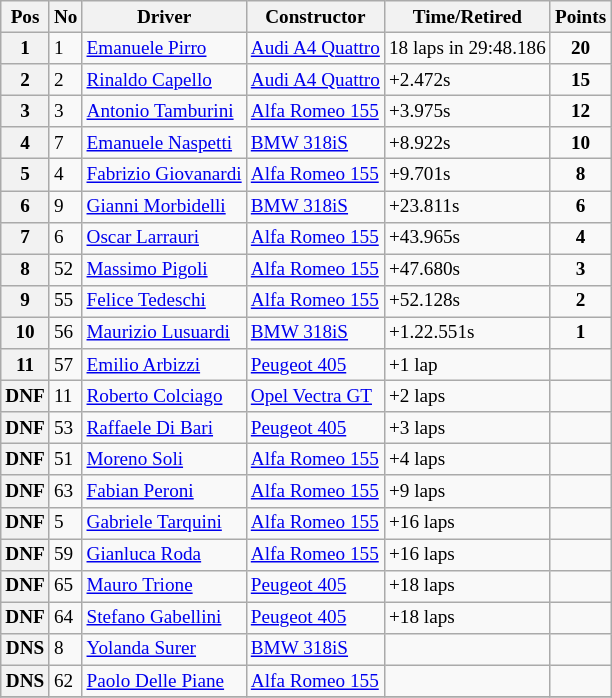<table class="wikitable" style="font-size: 80%;">
<tr>
<th>Pos</th>
<th>No</th>
<th>Driver</th>
<th>Constructor</th>
<th>Time/Retired</th>
<th>Points</th>
</tr>
<tr>
<th>1</th>
<td>1</td>
<td> <a href='#'>Emanuele Pirro</a></td>
<td><a href='#'>Audi A4 Quattro</a></td>
<td>18 laps in 29:48.186</td>
<td align=center><strong>20</strong></td>
</tr>
<tr>
<th>2</th>
<td>2</td>
<td> <a href='#'>Rinaldo Capello</a></td>
<td><a href='#'>Audi A4 Quattro</a></td>
<td>+2.472s</td>
<td align=center><strong>15</strong></td>
</tr>
<tr>
<th>3</th>
<td>3</td>
<td> <a href='#'>Antonio Tamburini</a></td>
<td><a href='#'>Alfa Romeo 155</a></td>
<td>+3.975s</td>
<td align=center><strong>12</strong></td>
</tr>
<tr>
<th>4</th>
<td>7</td>
<td> <a href='#'>Emanuele Naspetti</a></td>
<td><a href='#'>BMW 318iS</a></td>
<td>+8.922s</td>
<td align=center><strong>10</strong></td>
</tr>
<tr>
<th>5</th>
<td>4</td>
<td> <a href='#'>Fabrizio Giovanardi</a></td>
<td><a href='#'>Alfa Romeo 155</a></td>
<td>+9.701s</td>
<td align=center><strong>8</strong></td>
</tr>
<tr>
<th>6</th>
<td>9</td>
<td> <a href='#'>Gianni Morbidelli</a></td>
<td><a href='#'>BMW 318iS</a></td>
<td>+23.811s</td>
<td align=center><strong>6</strong></td>
</tr>
<tr>
<th>7</th>
<td>6</td>
<td> <a href='#'>Oscar Larrauri</a></td>
<td><a href='#'>Alfa Romeo 155</a></td>
<td>+43.965s</td>
<td align=center><strong>4</strong></td>
</tr>
<tr>
<th>8</th>
<td>52</td>
<td> <a href='#'>Massimo Pigoli</a></td>
<td><a href='#'>Alfa Romeo 155</a></td>
<td>+47.680s</td>
<td align=center><strong>3</strong></td>
</tr>
<tr>
<th>9</th>
<td>55</td>
<td> <a href='#'>Felice Tedeschi</a></td>
<td><a href='#'>Alfa Romeo 155</a></td>
<td>+52.128s</td>
<td align=center><strong>2</strong></td>
</tr>
<tr>
<th>10</th>
<td>56</td>
<td> <a href='#'>Maurizio Lusuardi</a></td>
<td><a href='#'>BMW 318iS</a></td>
<td>+1.22.551s</td>
<td align=center><strong>1</strong></td>
</tr>
<tr>
<th>11</th>
<td>57</td>
<td> <a href='#'>Emilio Arbizzi</a></td>
<td><a href='#'>Peugeot 405</a></td>
<td>+1 lap</td>
<td></td>
</tr>
<tr>
<th>DNF</th>
<td>11</td>
<td> <a href='#'>Roberto Colciago</a></td>
<td><a href='#'> Opel Vectra GT</a></td>
<td>+2 laps</td>
<td></td>
</tr>
<tr>
<th>DNF</th>
<td>53</td>
<td> <a href='#'>Raffaele Di Bari</a></td>
<td><a href='#'>Peugeot 405</a></td>
<td>+3 laps</td>
<td></td>
</tr>
<tr>
<th>DNF</th>
<td>51</td>
<td> <a href='#'>Moreno Soli</a></td>
<td><a href='#'>Alfa Romeo 155</a></td>
<td>+4 laps</td>
<td></td>
</tr>
<tr>
<th>DNF</th>
<td>63</td>
<td> <a href='#'>Fabian Peroni</a></td>
<td><a href='#'>Alfa Romeo 155</a></td>
<td>+9 laps</td>
<td></td>
</tr>
<tr>
<th>DNF</th>
<td>5</td>
<td> <a href='#'>Gabriele Tarquini</a></td>
<td><a href='#'>Alfa Romeo 155</a></td>
<td>+16 laps</td>
<td></td>
</tr>
<tr>
<th>DNF</th>
<td>59</td>
<td> <a href='#'>Gianluca Roda</a></td>
<td><a href='#'>Alfa Romeo 155</a></td>
<td>+16 laps</td>
<td></td>
</tr>
<tr>
<th>DNF</th>
<td>65</td>
<td> <a href='#'>Mauro Trione</a></td>
<td><a href='#'>Peugeot 405</a></td>
<td>+18 laps</td>
<td></td>
</tr>
<tr>
<th>DNF</th>
<td>64</td>
<td> <a href='#'>Stefano Gabellini</a></td>
<td><a href='#'>Peugeot 405</a></td>
<td>+18 laps</td>
<td></td>
</tr>
<tr>
<th>DNS</th>
<td>8</td>
<td> <a href='#'>Yolanda Surer</a></td>
<td><a href='#'>BMW 318iS</a></td>
<td></td>
<td></td>
</tr>
<tr>
<th>DNS</th>
<td>62</td>
<td> <a href='#'>Paolo Delle Piane</a></td>
<td><a href='#'>Alfa Romeo 155</a></td>
<td></td>
<td></td>
</tr>
<tr>
</tr>
</table>
